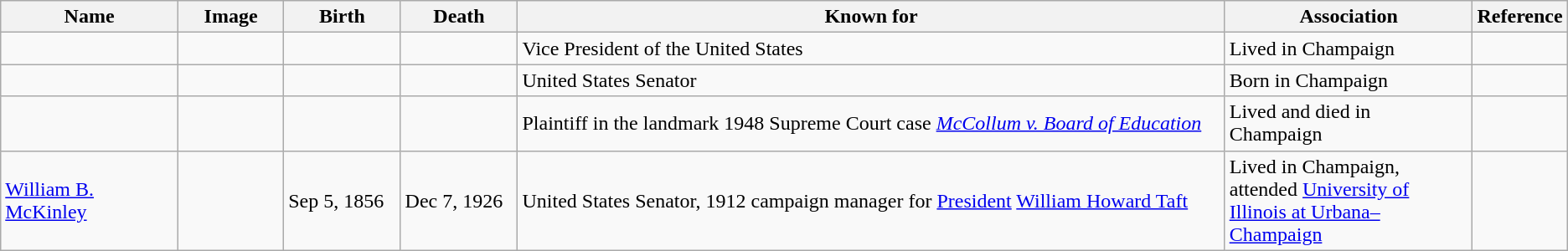<table class="wikitable sortable">
<tr>
<th scope="col" width="140">Name</th>
<th scope="col" width="80" class="unsortable">Image</th>
<th scope="col" width="90">Birth</th>
<th scope="col" width="90">Death</th>
<th scope="col" width="600" class="unsortable">Known for</th>
<th scope="col" width="200" class="unsortable">Association</th>
<th scope="col" width="30" class="unsortable">Reference</th>
</tr>
<tr>
<td></td>
<td></td>
<td align=right></td>
<td></td>
<td>Vice President of the United States</td>
<td>Lived in Champaign</td>
<td align="center"></td>
</tr>
<tr>
<td></td>
<td></td>
<td align=right></td>
<td></td>
<td>United States Senator</td>
<td>Born in Champaign</td>
<td align="center"></td>
</tr>
<tr>
<td></td>
<td></td>
<td align=right></td>
<td align=right></td>
<td>Plaintiff in the landmark 1948 Supreme Court case <em><a href='#'>McCollum v. Board of Education</a></em></td>
<td>Lived and died in Champaign</td>
<td align="center"></td>
</tr>
<tr>
<td><a href='#'>William B. McKinley</a></td>
<td></td>
<td>Sep 5, 1856</td>
<td>Dec 7, 1926</td>
<td>United States Senator, 1912 campaign manager for <a href='#'>President</a> <a href='#'>William Howard Taft</a></td>
<td>Lived in Champaign, attended <a href='#'>University of Illinois at Urbana–Champaign</a></td>
<td></td>
</tr>
</table>
